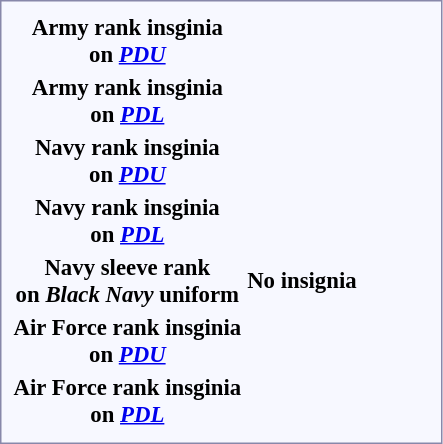<table style="border:1px solid #8888aa; background-color:#f7f8ff; padding:5px; font-size:95%; margin: 0px 12px 12px 0px;">
<tr align="center">
<th>Army rank insginia<br> on <em><a href='#'>PDU</a></em></th>
<td colspan=2></td>
<td colspan=2></td>
<td colspan=2></td>
<td colspan=2></td>
<td colspan=2></td>
<td colspan=2></td>
<td colspan=2></td>
<td colspan=2></td>
<td colspan=2></td>
<td colspan=3></td>
<td colspan=3></td>
<td colspan=12 rowspan=2></td>
</tr>
<tr align="center">
<th>Army rank insginia<br> on <em><a href='#'>PDL</a></em></th>
<td colspan=2></td>
<td colspan=2></td>
<td colspan=2></td>
<td colspan=2></td>
<td colspan=2></td>
<td colspan=2></td>
<td colspan=2></td>
<td colspan=2></td>
<td colspan=2></td>
<td colspan=3></td>
<td colspan=3></td>
<td colspan=12 rowspan=2><br></td>
</tr>
<tr align="center">
<th>Navy rank insginia<br> on <em><a href='#'>PDU</a></em></th>
<td colspan=2></td>
<td colspan=2></td>
<td colspan=2></td>
<td colspan=2></td>
<td colspan=2></td>
<td colspan=2></td>
<td colspan=2></td>
<td colspan=2></td>
<td colspan=2></td>
<td colspan=3></td>
<td colspan=3></td>
<td colspan=12 rowspan=2></td>
</tr>
<tr align="center">
<th>Navy rank insginia<br> on <em><a href='#'>PDL</a></em></th>
<td colspan=2></td>
<td colspan=2></td>
<td colspan=2></td>
<td colspan=2></td>
<td colspan=2></td>
<td colspan=2></td>
<td colspan=2></td>
<td colspan=2></td>
<td colspan=2></td>
<td colspan=3></td>
<td colspan=3></td>
<td colspan=12 rowspan=2></td>
</tr>
<tr align="center">
<th>Navy sleeve rank<br> on <em>Black Navy</em> uniform</th>
<td colspan=2><strong>No insignia</strong></td>
<td colspan=2></td>
<td colspan=2></td>
<td colspan=2></td>
<td colspan=2></td>
<td colspan=2></td>
<td colspan=2></td>
<td colspan=2></td>
<td colspan=2></td>
<td colspan=3></td>
<td colspan=3></td>
<td colspan=12 rowspan=2><br></td>
</tr>
<tr align="center">
<th>Air Force rank insginia<br> on <em><a href='#'>PDU</a></em></th>
<td colspan=2></td>
<td colspan=2></td>
<td colspan=2></td>
<td colspan=2></td>
<td colspan=2></td>
<td colspan=2></td>
<td colspan=2></td>
<td colspan=2></td>
<td colspan=2></td>
<td colspan=3></td>
<td colspan=3></td>
<td colspan=12 rowspan=2></td>
</tr>
<tr align="center">
<th>Air Force rank insginia<br> on <em><a href='#'>PDL</a></em></th>
<td colspan=2></td>
<td colspan=2></td>
<td colspan=2></td>
<td colspan=2></td>
<td colspan=2></td>
<td colspan=2></td>
<td colspan=2></td>
<td colspan=2></td>
<td colspan=2></td>
<td colspan=3></td>
<td colspan=3></td>
<td colspan=12 rowspan=2></td>
</tr>
<tr align="center">
</tr>
</table>
